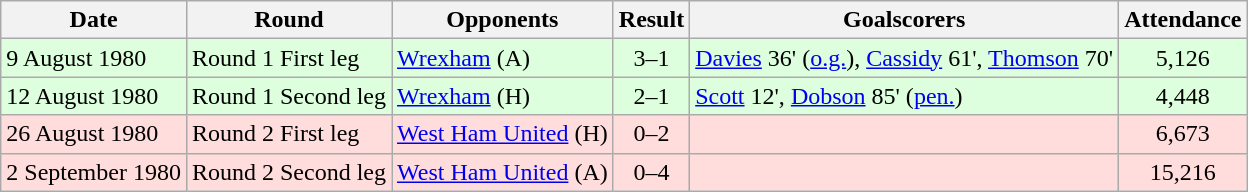<table class="wikitable">
<tr>
<th>Date</th>
<th>Round</th>
<th>Opponents</th>
<th>Result</th>
<th>Goalscorers</th>
<th>Attendance</th>
</tr>
<tr bgcolor="#ddffdd">
<td>9 August 1980</td>
<td>Round 1 First leg</td>
<td><a href='#'>Wrexham</a> (A)</td>
<td align="center">3–1</td>
<td><a href='#'>Davies</a> 36' (<a href='#'>o.g.</a>), <a href='#'>Cassidy</a> 61', <a href='#'>Thomson</a> 70'</td>
<td align="center">5,126</td>
</tr>
<tr bgcolor="#ddffdd">
<td>12 August 1980</td>
<td>Round 1 Second leg</td>
<td><a href='#'>Wrexham</a> (H)</td>
<td align="center">2–1</td>
<td><a href='#'>Scott</a> 12', <a href='#'>Dobson</a> 85' (<a href='#'>pen.</a>)</td>
<td align="center">4,448</td>
</tr>
<tr bgcolor="#ffdddd">
<td>26 August 1980</td>
<td>Round 2 First leg</td>
<td><a href='#'>West Ham United</a> (H)</td>
<td align="center">0–2</td>
<td></td>
<td align="center">6,673</td>
</tr>
<tr bgcolor="#ffdddd">
<td>2 September 1980</td>
<td>Round 2 Second leg</td>
<td><a href='#'>West Ham United</a> (A)</td>
<td align="center">0–4</td>
<td></td>
<td align="center">15,216</td>
</tr>
</table>
